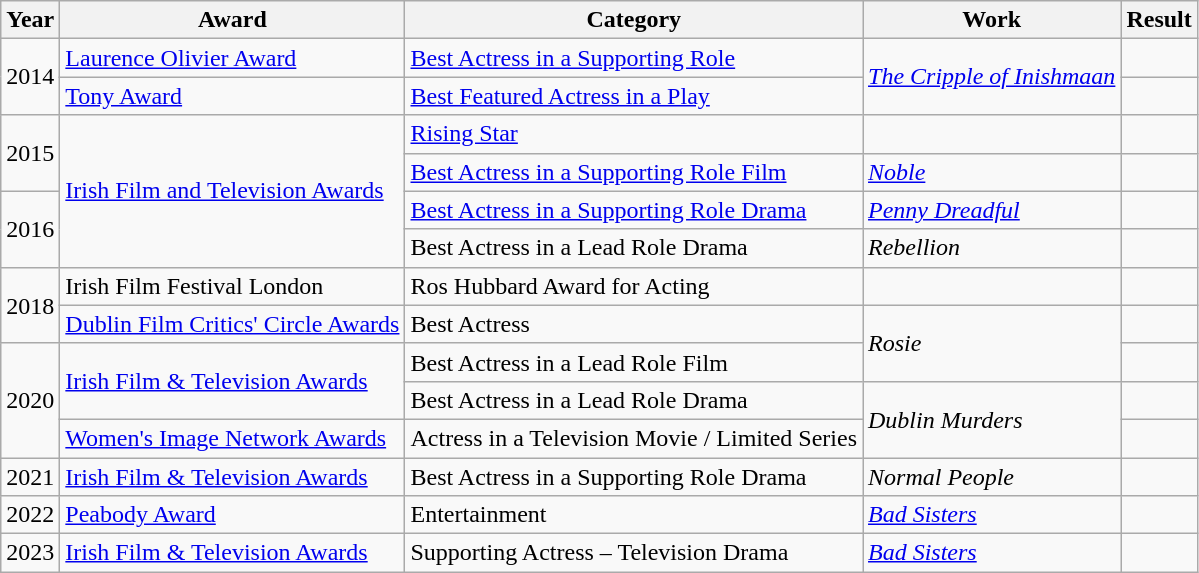<table class="wikitable sortable">
<tr>
<th>Year</th>
<th>Award</th>
<th>Category</th>
<th>Work</th>
<th>Result</th>
</tr>
<tr>
<td rowspan="2">2014</td>
<td><a href='#'>Laurence Olivier Award</a></td>
<td><a href='#'>Best Actress in a Supporting Role</a></td>
<td rowspan="2"><em><a href='#'>The Cripple of Inishmaan</a></em></td>
<td></td>
</tr>
<tr>
<td><a href='#'>Tony Award</a></td>
<td><a href='#'>Best Featured Actress in a Play</a></td>
<td></td>
</tr>
<tr>
<td rowspan="2">2015</td>
<td rowspan="4"><a href='#'>Irish Film and Television Awards</a></td>
<td><a href='#'>Rising Star</a></td>
<td></td>
<td></td>
</tr>
<tr>
<td><a href='#'>Best Actress in a Supporting Role Film</a></td>
<td><em><a href='#'>Noble</a></em></td>
<td></td>
</tr>
<tr>
<td rowspan="2">2016</td>
<td><a href='#'>Best Actress in a Supporting Role Drama</a></td>
<td><em><a href='#'>Penny Dreadful</a></em></td>
<td></td>
</tr>
<tr>
<td>Best Actress in a Lead Role Drama</td>
<td><em>Rebellion</em></td>
<td></td>
</tr>
<tr>
<td rowspan="2">2018</td>
<td>Irish Film Festival London</td>
<td>Ros Hubbard Award for Acting</td>
<td></td>
<td></td>
</tr>
<tr>
<td><a href='#'>Dublin Film Critics' Circle Awards</a></td>
<td>Best Actress</td>
<td rowspan="2"><em>Rosie</em></td>
<td></td>
</tr>
<tr>
<td rowspan="3">2020</td>
<td rowspan="2"><a href='#'>Irish Film & Television Awards</a></td>
<td>Best Actress in a Lead Role Film</td>
<td></td>
</tr>
<tr>
<td>Best Actress in a Lead Role Drama</td>
<td rowspan="2"><em>Dublin Murders</em></td>
<td></td>
</tr>
<tr>
<td><a href='#'>Women's Image Network Awards</a></td>
<td>Actress in a Television Movie / Limited Series</td>
<td></td>
</tr>
<tr>
<td>2021</td>
<td><a href='#'>Irish Film & Television Awards</a></td>
<td>Best Actress in a Supporting Role Drama</td>
<td><em>Normal People</em></td>
<td></td>
</tr>
<tr>
<td>2022</td>
<td><a href='#'>Peabody Award</a></td>
<td>Entertainment</td>
<td><em><a href='#'>Bad Sisters</a></em></td>
<td></td>
</tr>
<tr>
<td>2023</td>
<td><a href='#'>Irish Film & Television Awards</a></td>
<td>Supporting Actress – Television Drama</td>
<td><em><a href='#'>Bad Sisters</a></em></td>
<td></td>
</tr>
</table>
